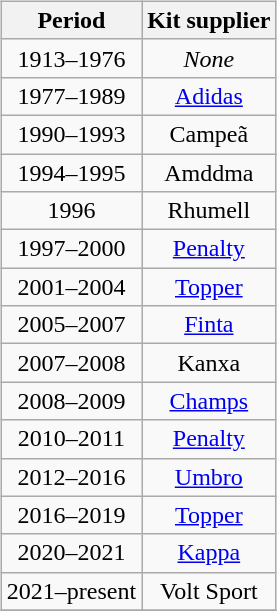<table style="width:420px; float:Down; padding-right: 1em;">
<tr>
<td valign=top width=90%><br><table class="wikitable" style="text-align:center">
<tr>
<th>Period</th>
<th>Kit supplier</th>
</tr>
<tr>
<td>1913–1976</td>
<td rowspan="1"><em>None</em></td>
</tr>
<tr>
<td>1977–1989</td>
<td rowspan="1"><a href='#'>Adidas</a></td>
</tr>
<tr>
<td>1990–1993</td>
<td rowspan="1">Campeã</td>
</tr>
<tr>
<td>1994–1995</td>
<td rowspan="1">Amddma</td>
</tr>
<tr>
<td>1996</td>
<td rowspan="1">Rhumell</td>
</tr>
<tr>
<td>1997–2000</td>
<td rowspan="1"><a href='#'>Penalty</a></td>
</tr>
<tr>
<td>2001–2004</td>
<td rowspan="1"><a href='#'>Topper</a></td>
</tr>
<tr>
<td>2005–2007</td>
<td rowspan="1"><a href='#'>Finta</a></td>
</tr>
<tr>
<td>2007–2008</td>
<td rowspan="1">Kanxa</td>
</tr>
<tr>
<td>2008–2009</td>
<td rowspan="1"><a href='#'>Champs</a></td>
</tr>
<tr>
<td>2010–2011</td>
<td rowspan="1"><a href='#'>Penalty</a></td>
</tr>
<tr>
<td>2012–2016</td>
<td rowspan="1"><a href='#'>Umbro</a></td>
</tr>
<tr>
<td>2016–2019</td>
<td rowspan="1"><a href='#'>Topper</a></td>
</tr>
<tr>
<td>2020–2021</td>
<td rowspan="1"><a href='#'>Kappa</a></td>
</tr>
<tr>
<td>2021–present</td>
<td rowspan="1">Volt Sport</td>
</tr>
<tr>
</tr>
</table>
</td>
</tr>
</table>
